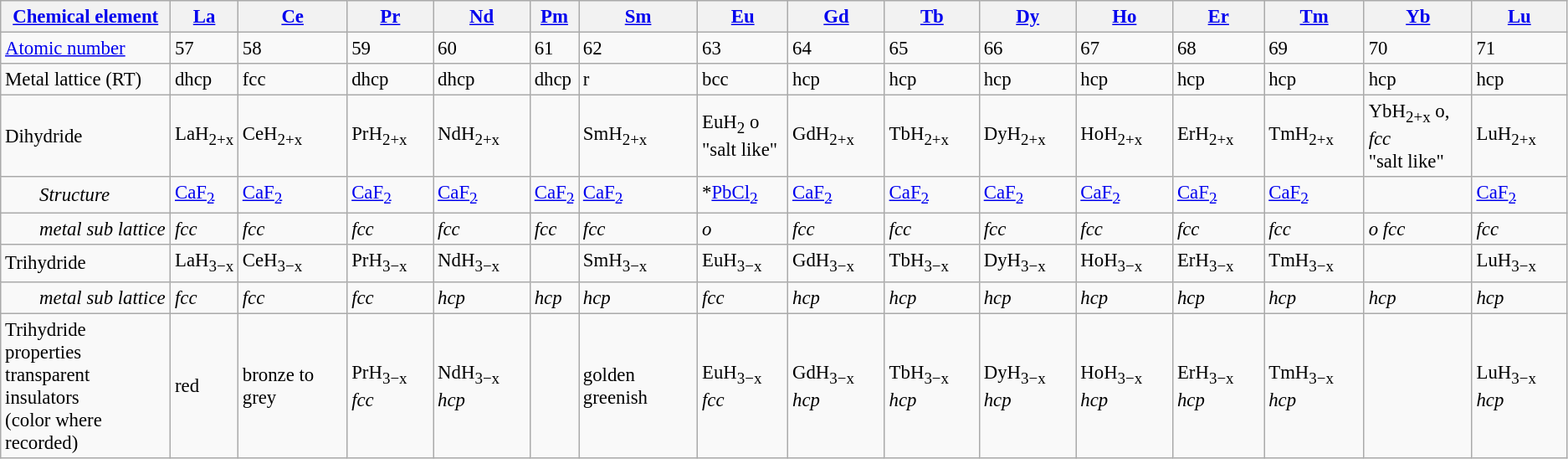<table class="wikitable" style="font-size:95%;">
<tr>
<th><a href='#'>Chemical element</a></th>
<th><a href='#'>La</a></th>
<th><a href='#'>Ce</a></th>
<th><a href='#'>Pr</a></th>
<th><a href='#'>Nd</a></th>
<th><a href='#'>Pm</a></th>
<th><a href='#'>Sm</a></th>
<th><a href='#'>Eu</a></th>
<th><a href='#'>Gd</a></th>
<th><a href='#'>Tb</a></th>
<th><a href='#'>Dy</a></th>
<th><a href='#'>Ho</a></th>
<th><a href='#'>Er</a></th>
<th><a href='#'>Tm</a></th>
<th><a href='#'>Yb</a></th>
<th><a href='#'>Lu</a></th>
</tr>
<tr>
<td><a href='#'>Atomic number</a></td>
<td>57</td>
<td>58</td>
<td>59</td>
<td>60</td>
<td>61</td>
<td>62</td>
<td>63</td>
<td>64</td>
<td>65</td>
<td>66</td>
<td>67</td>
<td>68</td>
<td>69</td>
<td>70</td>
<td>71</td>
</tr>
<tr>
<td>Metal lattice (RT)</td>
<td>dhcp</td>
<td>fcc</td>
<td>dhcp</td>
<td>dhcp</td>
<td>dhcp</td>
<td>r</td>
<td>bcc</td>
<td>hcp</td>
<td>hcp</td>
<td>hcp</td>
<td>hcp</td>
<td>hcp</td>
<td>hcp</td>
<td>hcp</td>
<td>hcp</td>
</tr>
<tr>
<td>Dihydride</td>
<td>LaH<sub>2+x</sub></td>
<td>CeH<sub>2+x</sub></td>
<td>PrH<sub>2+x</sub></td>
<td>NdH<sub>2+x</sub></td>
<td></td>
<td>SmH<sub>2+x</sub></td>
<td>EuH<sub>2</sub> o <br> "salt like"</td>
<td>GdH<sub>2+x</sub></td>
<td>TbH<sub>2+x</sub></td>
<td>DyH<sub>2+x</sub></td>
<td>HoH<sub>2+x</sub></td>
<td>ErH<sub>2+x</sub></td>
<td>TmH<sub>2+x</sub></td>
<td>YbH<sub>2+x</sub> o, <em>fcc</em><br> "salt like"</td>
<td>LuH<sub>2+x</sub></td>
</tr>
<tr>
<td style="padding-left: 2em"><em>Structure</em></td>
<td><a href='#'>CaF<sub>2</sub></a></td>
<td><a href='#'>CaF<sub>2</sub></a></td>
<td><a href='#'>CaF<sub>2</sub></a></td>
<td><a href='#'>CaF<sub>2</sub></a></td>
<td><a href='#'>CaF<sub>2</sub></a></td>
<td><a href='#'>CaF<sub>2</sub></a></td>
<td>*<a href='#'>PbCl<sub>2</sub></a></td>
<td><a href='#'>CaF<sub>2</sub></a></td>
<td><a href='#'>CaF<sub>2</sub></a></td>
<td><a href='#'>CaF<sub>2</sub></a></td>
<td><a href='#'>CaF<sub>2</sub></a></td>
<td><a href='#'>CaF<sub>2</sub></a></td>
<td><a href='#'>CaF<sub>2</sub></a></td>
<td></td>
<td><a href='#'>CaF<sub>2</sub></a></td>
</tr>
<tr>
<td style="padding-left: 2em"><em>metal sub lattice</em></td>
<td><em>fcc</em></td>
<td><em>fcc</em></td>
<td><em>fcc</em></td>
<td><em>fcc</em></td>
<td><em>fcc</em></td>
<td><em>fcc</em></td>
<td><em>o</em></td>
<td><em>fcc</em></td>
<td><em>fcc</em></td>
<td><em>fcc</em></td>
<td><em>fcc</em></td>
<td><em>fcc</em></td>
<td><em>fcc</em></td>
<td><em>o</em> <em>fcc</em></td>
<td><em>fcc</em></td>
</tr>
<tr>
<td>Trihydride</td>
<td>LaH<sub>3−x</sub></td>
<td>CeH<sub>3−x</sub></td>
<td>PrH<sub>3−x</sub></td>
<td>NdH<sub>3−x</sub></td>
<td></td>
<td>SmH<sub>3−x</sub></td>
<td>EuH<sub>3−x</sub></td>
<td>GdH<sub>3−x</sub></td>
<td>TbH<sub>3−x</sub></td>
<td>DyH<sub>3−x</sub></td>
<td>HoH<sub>3−x</sub></td>
<td>ErH<sub>3−x</sub></td>
<td>TmH<sub>3−x</sub></td>
<td></td>
<td>LuH<sub>3−x</sub></td>
</tr>
<tr>
<td style="padding-left: 2em"><em>metal sub lattice</em></td>
<td><em>fcc</em></td>
<td><em>fcc</em></td>
<td><em>fcc</em></td>
<td><em>hcp</em></td>
<td><em>hcp</em></td>
<td><em>hcp</em></td>
<td><em>fcc</em></td>
<td><em>hcp</em></td>
<td><em>hcp</em></td>
<td><em>hcp</em></td>
<td><em>hcp</em></td>
<td><em>hcp</em></td>
<td><em>hcp</em></td>
<td><em>hcp</em></td>
<td><em>hcp</em></td>
</tr>
<tr>
<td>Trihydride properties<br> transparent insulators <br>(color where recorded)</td>
<td>red</td>
<td>bronze to grey</td>
<td>PrH<sub>3−x</sub> <em>fcc</em></td>
<td>NdH<sub>3−x</sub> <em>hcp</em></td>
<td></td>
<td>golden greenish</td>
<td>EuH<sub>3−x</sub> <em>fcc</em></td>
<td>GdH<sub>3−x</sub> <em>hcp</em></td>
<td>TbH<sub>3−x</sub> <em>hcp</em></td>
<td>DyH<sub>3−x</sub> <em>hcp</em></td>
<td>HoH<sub>3−x</sub> <em>hcp</em></td>
<td>ErH<sub>3−x</sub> <em>hcp</em></td>
<td>TmH<sub>3−x</sub> <em>hcp</em></td>
<td></td>
<td>LuH<sub>3−x</sub> <em>hcp</em></td>
</tr>
</table>
